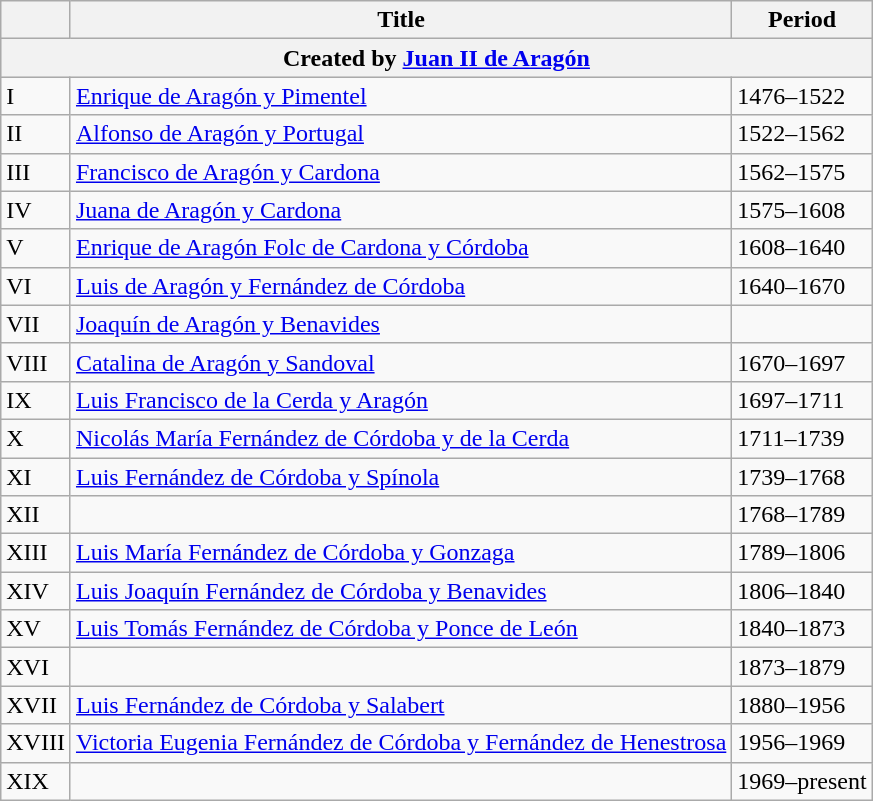<table class="wikitable">
<tr>
<th></th>
<th>Title</th>
<th>Period</th>
</tr>
<tr bgcolor="#dddddd" |>
<th colspan="3">Created by <a href='#'>Juan II de Aragón</a></th>
</tr>
<tr>
<td>I</td>
<td><a href='#'>Enrique de Aragón y Pimentel</a></td>
<td>1476–1522</td>
</tr>
<tr>
<td>II</td>
<td><a href='#'>Alfonso de Aragón y Portugal</a></td>
<td>1522–1562</td>
</tr>
<tr>
<td>III</td>
<td><a href='#'>Francisco de Aragón y Cardona</a></td>
<td>1562–1575</td>
</tr>
<tr>
<td>IV</td>
<td><a href='#'>Juana de Aragón y Cardona</a></td>
<td>1575–1608</td>
</tr>
<tr>
<td>V</td>
<td><a href='#'>Enrique de Aragón Folc de Cardona y Córdoba</a></td>
<td>1608–1640</td>
</tr>
<tr>
<td>VI</td>
<td><a href='#'>Luis de Aragón y Fernández de Córdoba</a></td>
<td>1640–1670</td>
</tr>
<tr>
<td>VII</td>
<td><a href='#'>Joaquín de Aragón y Benavides</a></td>
<td></td>
</tr>
<tr>
<td>VIII</td>
<td><a href='#'>Catalina de Aragón y Sandoval</a></td>
<td>1670–1697</td>
</tr>
<tr>
<td>IX</td>
<td><a href='#'>Luis Francisco de la Cerda y Aragón</a></td>
<td>1697–1711</td>
</tr>
<tr>
<td>X</td>
<td><a href='#'>Nicolás María Fernández de Córdoba y de la Cerda</a></td>
<td>1711–1739</td>
</tr>
<tr>
<td>XI</td>
<td><a href='#'>Luis Fernández de Córdoba y Spínola</a></td>
<td>1739–1768</td>
</tr>
<tr>
<td>XII</td>
<td></td>
<td>1768–1789</td>
</tr>
<tr>
<td>XIII</td>
<td><a href='#'>Luis María Fernández de Córdoba y Gonzaga</a></td>
<td>1789–1806</td>
</tr>
<tr>
<td>XIV</td>
<td><a href='#'>Luis Joaquín Fernández de Córdoba y Benavides</a></td>
<td>1806–1840</td>
</tr>
<tr>
<td>XV</td>
<td><a href='#'>Luis Tomás Fernández de Córdoba y Ponce de León</a></td>
<td>1840–1873</td>
</tr>
<tr>
<td>XVI</td>
<td></td>
<td>1873–1879</td>
</tr>
<tr>
<td>XVII</td>
<td><a href='#'>Luis Fernández de Córdoba y Salabert</a></td>
<td>1880–1956</td>
</tr>
<tr>
<td>XVIII</td>
<td><a href='#'>Victoria Eugenia Fernández de Córdoba y Fernández de Henestrosa</a></td>
<td>1956–1969</td>
</tr>
<tr>
<td>XIX</td>
<td></td>
<td>1969–present</td>
</tr>
</table>
